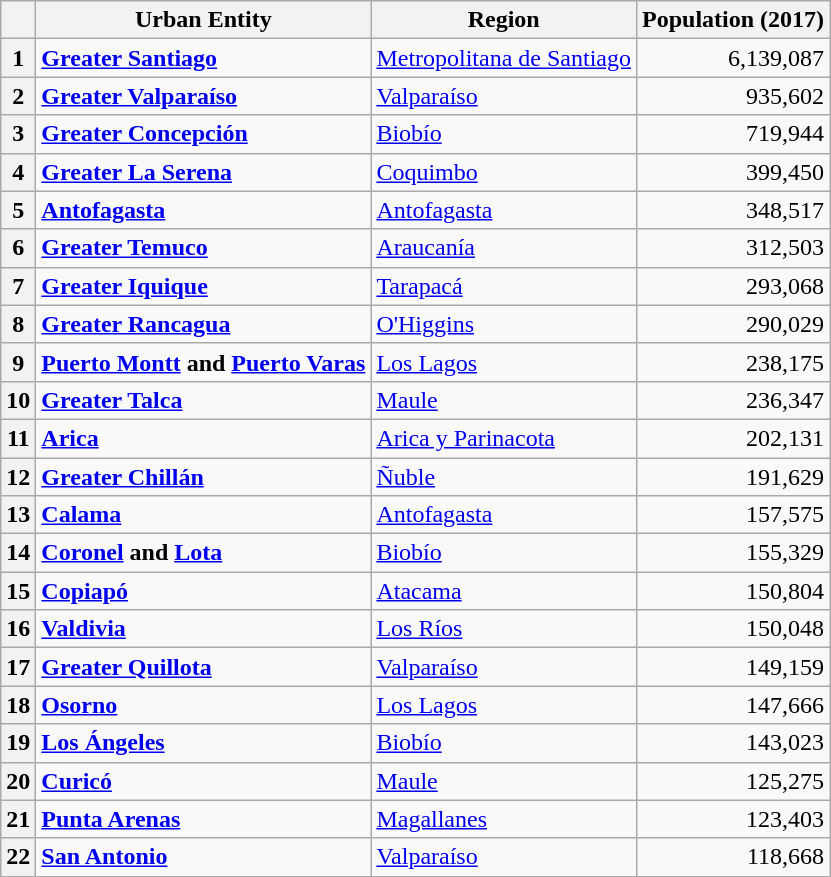<table {| class="wikitable sortable">
<tr>
<th></th>
<th>Urban Entity</th>
<th>Region</th>
<th>Population (2017)</th>
</tr>
<tr>
<th>1</th>
<td><strong><a href='#'>Greater Santiago</a></strong></td>
<td><a href='#'>Metropolitana de Santiago</a></td>
<td align=right>6,139,087</td>
</tr>
<tr>
<th>2</th>
<td><strong><a href='#'>Greater Valparaíso</a></strong></td>
<td><a href='#'>Valparaíso</a></td>
<td align=right>935,602</td>
</tr>
<tr>
<th>3</th>
<td><strong><a href='#'>Greater Concepción</a></strong></td>
<td><a href='#'>Biobío</a></td>
<td align=right>719,944</td>
</tr>
<tr>
<th>4</th>
<td><strong><a href='#'>Greater La Serena</a></strong></td>
<td><a href='#'>Coquimbo</a></td>
<td align=right>399,450</td>
</tr>
<tr>
<th>5</th>
<td><strong><a href='#'>Antofagasta</a></strong></td>
<td><a href='#'>Antofagasta</a></td>
<td align=right>348,517</td>
</tr>
<tr>
<th>6</th>
<td><strong><a href='#'>Greater Temuco</a></strong></td>
<td><a href='#'>Araucanía</a></td>
<td align="right">312,503</td>
</tr>
<tr>
<th>7</th>
<td><strong><a href='#'>Greater Iquique</a></strong></td>
<td><a href='#'>Tarapacá</a></td>
<td align=right>293,068</td>
</tr>
<tr>
<th>8</th>
<td><strong><a href='#'>Greater Rancagua</a></strong></td>
<td><a href='#'>O'Higgins</a></td>
<td align=right>290,029</td>
</tr>
<tr>
<th>9</th>
<td><strong><a href='#'>Puerto Montt</a> and <a href='#'>Puerto Varas</a></strong></td>
<td><a href='#'>Los Lagos</a></td>
<td align=right>238,175</td>
</tr>
<tr>
<th>10</th>
<td><strong><a href='#'>Greater Talca</a></strong></td>
<td><a href='#'>Maule</a></td>
<td align=right>236,347</td>
</tr>
<tr>
<th>11</th>
<td><strong><a href='#'>Arica</a></strong></td>
<td><a href='#'>Arica y Parinacota</a></td>
<td align=right>202,131</td>
</tr>
<tr>
<th>12</th>
<td><strong><a href='#'>Greater Chillán</a></strong></td>
<td><a href='#'>Ñuble</a></td>
<td align=right>191,629</td>
</tr>
<tr>
<th>13</th>
<td><strong><a href='#'>Calama</a></strong></td>
<td><a href='#'>Antofagasta</a></td>
<td align=right>157,575</td>
</tr>
<tr>
<th>14</th>
<td><strong><a href='#'>Coronel</a> and <a href='#'>Lota</a></strong></td>
<td><a href='#'>Biobío</a></td>
<td align=right>155,329</td>
</tr>
<tr>
<th>15</th>
<td><strong><a href='#'>Copiapó</a></strong></td>
<td><a href='#'>Atacama</a></td>
<td align=right>150,804</td>
</tr>
<tr>
<th>16</th>
<td><strong><a href='#'>Valdivia</a></strong></td>
<td><a href='#'>Los Ríos</a></td>
<td align=right>150,048</td>
</tr>
<tr>
<th>17</th>
<td><strong><a href='#'>Greater Quillota</a></strong></td>
<td><a href='#'>Valparaíso</a></td>
<td align=right>149,159</td>
</tr>
<tr>
<th>18</th>
<td><strong><a href='#'>Osorno</a></strong></td>
<td><a href='#'>Los Lagos</a></td>
<td align=right>147,666</td>
</tr>
<tr>
<th>19</th>
<td><strong><a href='#'>Los Ángeles</a></strong></td>
<td><a href='#'>Biobío</a></td>
<td align=right>143,023</td>
</tr>
<tr>
<th>20</th>
<td><strong><a href='#'>Curicó</a></strong></td>
<td><a href='#'>Maule</a></td>
<td align=right>125,275</td>
</tr>
<tr>
<th>21</th>
<td><strong><a href='#'>Punta Arenas</a></strong></td>
<td><a href='#'>Magallanes</a></td>
<td align=right>123,403</td>
</tr>
<tr>
<th>22</th>
<td><strong><a href='#'>San Antonio</a></strong></td>
<td><a href='#'>Valparaíso</a></td>
<td align=right>118,668</td>
</tr>
</table>
